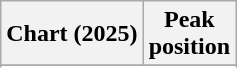<table class="wikitable sortable plainrowheaders" style="text-align:center">
<tr>
<th scope="col">Chart (2025)</th>
<th scope="col">Peak<br>position</th>
</tr>
<tr>
</tr>
<tr>
</tr>
<tr>
</tr>
<tr>
</tr>
</table>
